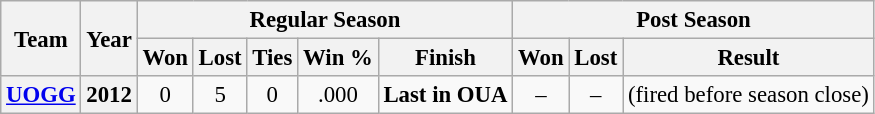<table class="wikitable" style="font-size: 95%; text-align:center;">
<tr>
<th rowspan="2">Team</th>
<th rowspan="2">Year</th>
<th colspan="5">Regular Season</th>
<th colspan="4">Post Season</th>
</tr>
<tr>
<th>Won</th>
<th>Lost</th>
<th>Ties</th>
<th>Win %</th>
<th>Finish</th>
<th>Won</th>
<th>Lost</th>
<th>Result</th>
</tr>
<tr>
<th><a href='#'>UOGG</a></th>
<th>2012</th>
<td>0</td>
<td>5</td>
<td>0</td>
<td>.000</td>
<td><strong>Last in OUA</strong></td>
<td>–</td>
<td>–</td>
<td>(fired before season close)</td>
</tr>
</table>
